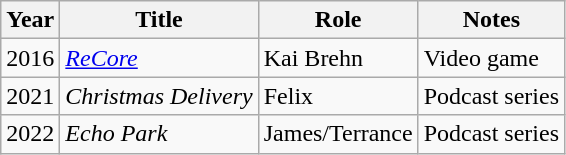<table class="wikitable sortable">
<tr>
<th>Year</th>
<th>Title</th>
<th>Role</th>
<th class="unsortable">Notes</th>
</tr>
<tr>
<td>2016</td>
<td><em><a href='#'>ReCore</a></em></td>
<td>Kai Brehn</td>
<td>Video game</td>
</tr>
<tr>
<td>2021</td>
<td><em>Christmas Delivery</em></td>
<td>Felix</td>
<td>Podcast series</td>
</tr>
<tr>
<td>2022</td>
<td><em>Echo Park</em></td>
<td>James/Terrance</td>
<td>Podcast series</td>
</tr>
</table>
